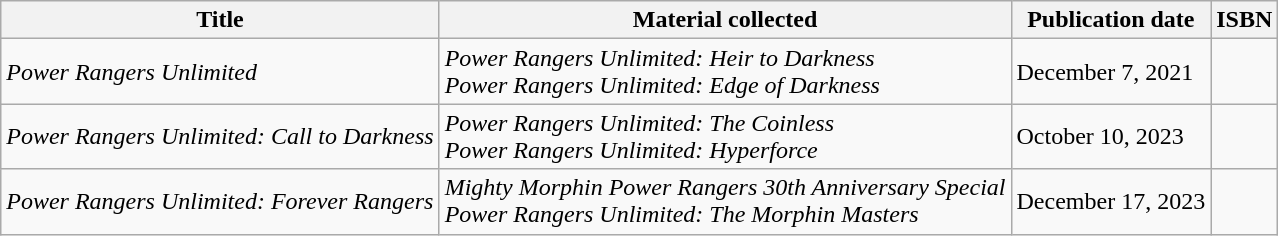<table class="wikitable">
<tr>
<th>Title</th>
<th>Material collected</th>
<th>Publication date</th>
<th>ISBN</th>
</tr>
<tr>
<td><em>Power Rangers Unlimited</em></td>
<td><em>Power Rangers Unlimited: Heir to Darkness</em><br><em>Power Rangers Unlimited: Edge of Darkness</em></td>
<td>December 7, 2021</td>
<td></td>
</tr>
<tr>
<td><em>Power Rangers Unlimited: Call to Darkness</em></td>
<td><em>Power Rangers Unlimited: The Coinless</em><br><em>Power Rangers Unlimited: Hyperforce</em></td>
<td>October 10, 2023</td>
<td></td>
</tr>
<tr>
<td><em>Power Rangers Unlimited: Forever Rangers</em></td>
<td><em>Mighty Morphin Power Rangers 30th Anniversary Special</em><br><em>Power Rangers Unlimited: The Morphin Masters</em></td>
<td>December 17, 2023</td>
<td></td>
</tr>
</table>
